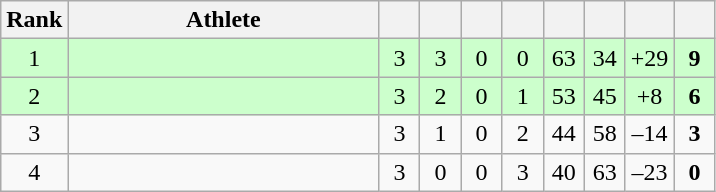<table class=wikitable style="text-align:center">
<tr>
<th width=20>Rank</th>
<th width=200>Athlete</th>
<th width=20></th>
<th width=20></th>
<th width=20></th>
<th width=20></th>
<th width=20></th>
<th width=20></th>
<th width=20></th>
<th width=20></th>
</tr>
<tr bgcolor="#ccffcc">
<td>1</td>
<td align=left></td>
<td>3</td>
<td>3</td>
<td>0</td>
<td>0</td>
<td>63</td>
<td>34</td>
<td>+29</td>
<td><strong>9</strong></td>
</tr>
<tr bgcolor="#ccffcc">
<td>2</td>
<td align=left></td>
<td>3</td>
<td>2</td>
<td>0</td>
<td>1</td>
<td>53</td>
<td>45</td>
<td>+8</td>
<td><strong>6</strong></td>
</tr>
<tr>
<td>3</td>
<td align=left></td>
<td>3</td>
<td>1</td>
<td>0</td>
<td>2</td>
<td>44</td>
<td>58</td>
<td>–14</td>
<td><strong>3</strong></td>
</tr>
<tr>
<td>4</td>
<td align=left></td>
<td>3</td>
<td>0</td>
<td>0</td>
<td>3</td>
<td>40</td>
<td>63</td>
<td>–23</td>
<td><strong>0</strong></td>
</tr>
</table>
